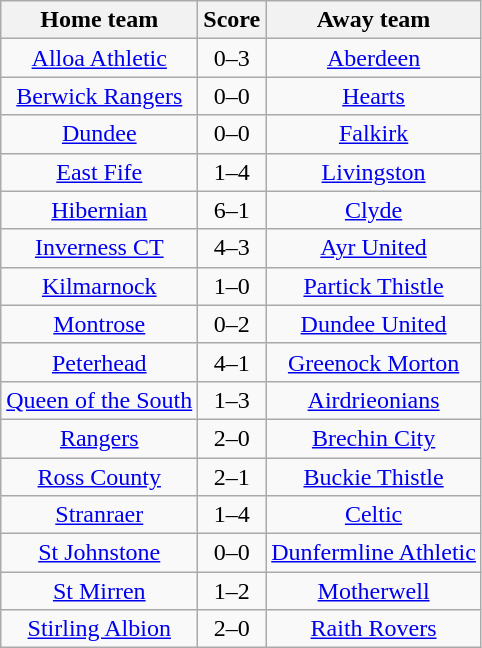<table class="wikitable" style="text-align: center">
<tr>
<th>Home team</th>
<th>Score</th>
<th>Away team</th>
</tr>
<tr>
<td><a href='#'>Alloa Athletic</a></td>
<td>0–3</td>
<td><a href='#'>Aberdeen</a></td>
</tr>
<tr>
<td><a href='#'>Berwick Rangers</a></td>
<td>0–0</td>
<td><a href='#'>Hearts</a></td>
</tr>
<tr>
<td><a href='#'>Dundee</a></td>
<td>0–0</td>
<td><a href='#'>Falkirk</a></td>
</tr>
<tr>
<td><a href='#'>East Fife</a></td>
<td>1–4</td>
<td><a href='#'>Livingston</a></td>
</tr>
<tr>
<td><a href='#'>Hibernian</a></td>
<td>6–1</td>
<td><a href='#'>Clyde</a></td>
</tr>
<tr>
<td><a href='#'>Inverness CT</a></td>
<td>4–3</td>
<td><a href='#'>Ayr United</a></td>
</tr>
<tr>
<td><a href='#'>Kilmarnock</a></td>
<td>1–0</td>
<td><a href='#'>Partick Thistle</a></td>
</tr>
<tr>
<td><a href='#'>Montrose</a></td>
<td>0–2</td>
<td><a href='#'>Dundee United</a></td>
</tr>
<tr>
<td><a href='#'>Peterhead</a></td>
<td>4–1</td>
<td><a href='#'>Greenock Morton</a></td>
</tr>
<tr>
<td><a href='#'>Queen of the South</a></td>
<td>1–3</td>
<td><a href='#'>Airdrieonians</a></td>
</tr>
<tr>
<td><a href='#'>Rangers</a></td>
<td>2–0</td>
<td><a href='#'>Brechin City</a></td>
</tr>
<tr>
<td><a href='#'>Ross County</a></td>
<td>2–1</td>
<td><a href='#'>Buckie Thistle</a></td>
</tr>
<tr>
<td><a href='#'>Stranraer</a></td>
<td>1–4</td>
<td><a href='#'>Celtic</a></td>
</tr>
<tr>
<td><a href='#'>St Johnstone</a></td>
<td>0–0</td>
<td><a href='#'>Dunfermline Athletic</a></td>
</tr>
<tr>
<td><a href='#'>St Mirren</a></td>
<td>1–2</td>
<td><a href='#'>Motherwell</a></td>
</tr>
<tr>
<td><a href='#'>Stirling Albion</a></td>
<td>2–0</td>
<td><a href='#'>Raith Rovers</a></td>
</tr>
</table>
